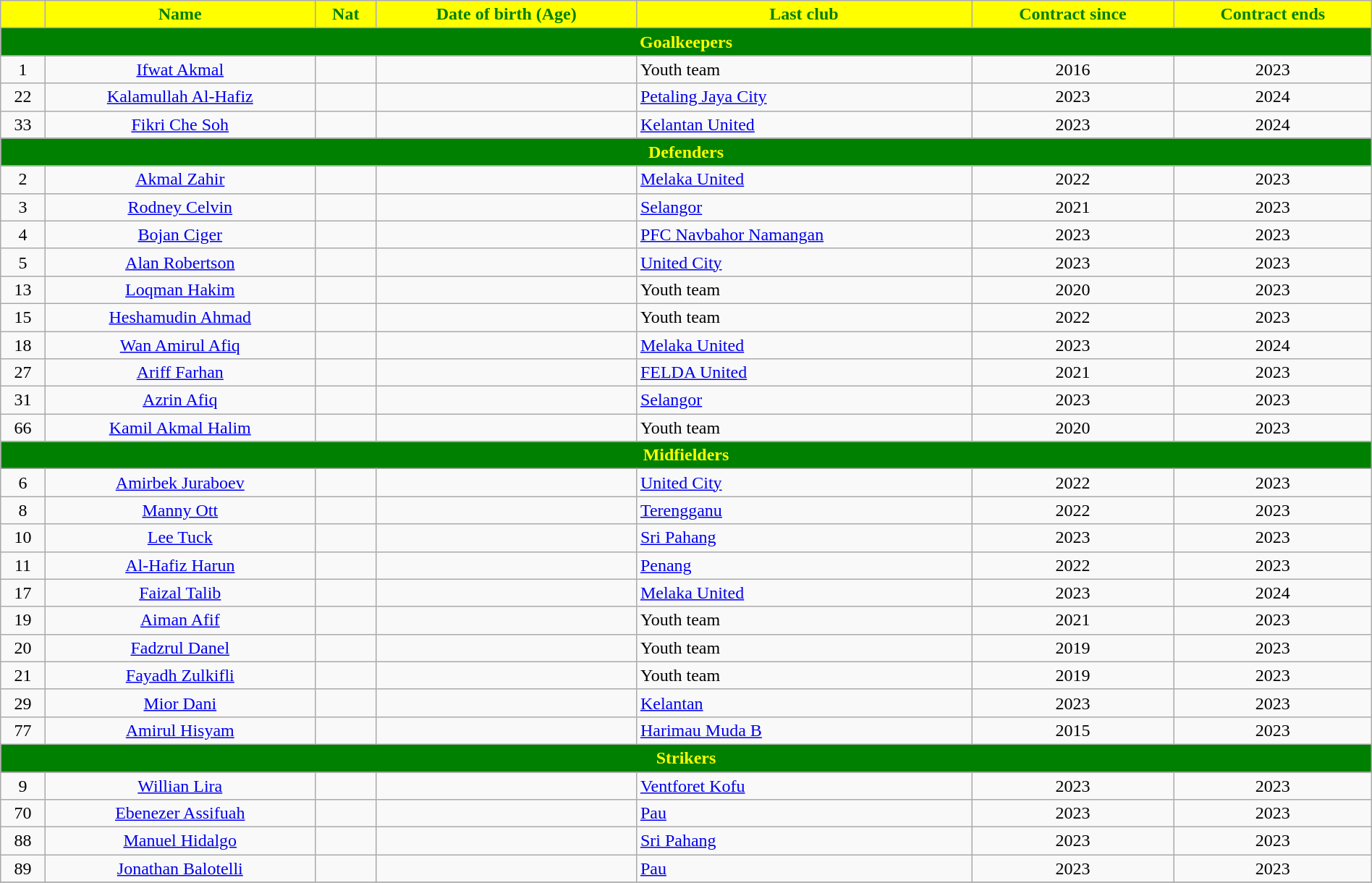<table class="wikitable" style="text-align:center; font-size:100%; width:100%;">
<tr>
<th style="background:yellow; color:green; text-align:center;"></th>
<th style="background:yellow; color:green; text-align:center;">Name</th>
<th style="background:yellow; color:green; text-align:center;">Nat</th>
<th style="background:yellow; color:green; text-align:center;">Date of birth (Age)</th>
<th style="background:yellow; color:green; text-align:center;">Last club</th>
<th style="background:yellow; color:green; text-align:center;">Contract since</th>
<th style="background:yellow; color:green; text-align:center;">Contract ends</th>
</tr>
<tr>
<th colspan="10" style="background:green; color:yellow; text-align:center">Goalkeepers</th>
</tr>
<tr>
<td>1</td>
<td><a href='#'>Ifwat Akmal</a></td>
<td></td>
<td></td>
<td align=left>Youth team</td>
<td>2016</td>
<td>2023</td>
</tr>
<tr>
<td>22</td>
<td><a href='#'>Kalamullah Al-Hafiz</a></td>
<td></td>
<td></td>
<td align=left> <a href='#'>Petaling Jaya City</a></td>
<td>2023</td>
<td>2024</td>
</tr>
<tr>
<td>33</td>
<td><a href='#'>Fikri Che Soh</a></td>
<td></td>
<td></td>
<td align=left> <a href='#'>Kelantan United</a></td>
<td>2023</td>
<td>2024</td>
</tr>
<tr>
<th colspan="10" style="background:green; color:yellow; text-align:center">Defenders</th>
</tr>
<tr>
<td>2</td>
<td><a href='#'>Akmal Zahir</a></td>
<td></td>
<td></td>
<td align=left> <a href='#'>Melaka United</a></td>
<td>2022</td>
<td>2023</td>
</tr>
<tr>
<td>3</td>
<td><a href='#'>Rodney Celvin</a></td>
<td></td>
<td></td>
<td align=left> <a href='#'>Selangor</a></td>
<td>2021</td>
<td>2023</td>
</tr>
<tr>
<td>4</td>
<td><a href='#'>Bojan Ciger</a></td>
<td></td>
<td></td>
<td align=left> <a href='#'>PFC Navbahor Namangan</a></td>
<td>2023</td>
<td>2023</td>
</tr>
<tr>
<td>5</td>
<td><a href='#'>Alan Robertson</a></td>
<td></td>
<td></td>
<td align=left> <a href='#'>United City</a></td>
<td>2023</td>
<td>2023</td>
</tr>
<tr>
<td>13</td>
<td><a href='#'>Loqman Hakim</a></td>
<td></td>
<td></td>
<td align=left>Youth team</td>
<td>2020</td>
<td>2023</td>
</tr>
<tr>
<td>15</td>
<td><a href='#'>Heshamudin Ahmad</a></td>
<td></td>
<td></td>
<td align=left>Youth team</td>
<td>2022</td>
<td>2023</td>
</tr>
<tr>
<td>18</td>
<td><a href='#'>Wan Amirul Afiq</a></td>
<td></td>
<td></td>
<td align=left> <a href='#'>Melaka United</a></td>
<td>2023</td>
<td>2024</td>
</tr>
<tr>
<td>27</td>
<td><a href='#'>Ariff Farhan</a></td>
<td></td>
<td></td>
<td align=left> <a href='#'>FELDA United</a></td>
<td>2021</td>
<td>2023</td>
</tr>
<tr>
<td>31</td>
<td><a href='#'>Azrin Afiq</a></td>
<td></td>
<td></td>
<td align=left> <a href='#'>Selangor</a></td>
<td>2023</td>
<td>2023</td>
</tr>
<tr>
<td>66</td>
<td><a href='#'>Kamil Akmal Halim</a></td>
<td></td>
<td></td>
<td align=left>Youth team</td>
<td>2020</td>
<td>2023</td>
</tr>
<tr>
<th colspan="10" style="background:green; color:yellow; text-align:center">Midfielders</th>
</tr>
<tr>
<td>6</td>
<td><a href='#'>Amirbek Juraboev</a></td>
<td></td>
<td></td>
<td align=left> <a href='#'>United City</a></td>
<td>2022</td>
<td>2023</td>
</tr>
<tr>
<td>8</td>
<td><a href='#'>Manny Ott</a></td>
<td></td>
<td></td>
<td align=left> <a href='#'>Terengganu</a></td>
<td>2022</td>
<td>2023</td>
</tr>
<tr>
<td>10</td>
<td><a href='#'>Lee Tuck</a></td>
<td></td>
<td></td>
<td align=left> <a href='#'>Sri Pahang</a></td>
<td>2023</td>
<td>2023</td>
</tr>
<tr>
<td>11</td>
<td><a href='#'>Al-Hafiz Harun</a></td>
<td></td>
<td></td>
<td align=left> <a href='#'>Penang</a></td>
<td>2022</td>
<td>2023</td>
</tr>
<tr>
<td>17</td>
<td><a href='#'>Faizal Talib</a></td>
<td></td>
<td></td>
<td align=left> <a href='#'>Melaka United</a></td>
<td>2023</td>
<td>2024</td>
</tr>
<tr>
<td>19</td>
<td><a href='#'>Aiman Afif</a></td>
<td></td>
<td></td>
<td align=left>Youth team</td>
<td>2021</td>
<td>2023</td>
</tr>
<tr>
<td>20</td>
<td><a href='#'>Fadzrul Danel</a></td>
<td></td>
<td></td>
<td align=left>Youth team</td>
<td>2019</td>
<td>2023</td>
</tr>
<tr>
<td>21</td>
<td><a href='#'>Fayadh Zulkifli</a></td>
<td></td>
<td></td>
<td align=left>Youth team</td>
<td>2019</td>
<td>2023</td>
</tr>
<tr>
<td>29</td>
<td><a href='#'>Mior Dani</a></td>
<td></td>
<td></td>
<td align=left> <a href='#'>Kelantan</a></td>
<td>2023</td>
<td>2023</td>
</tr>
<tr>
<td>77</td>
<td><a href='#'>Amirul Hisyam</a></td>
<td></td>
<td></td>
<td align=left> <a href='#'>Harimau Muda B</a></td>
<td>2015</td>
<td>2023</td>
</tr>
<tr>
<th colspan="10" style="background:green; color:yellow; text-align:center">Strikers</th>
</tr>
<tr>
<td>9</td>
<td><a href='#'>Willian Lira</a></td>
<td></td>
<td></td>
<td align=left> <a href='#'>Ventforet Kofu</a></td>
<td>2023</td>
<td>2023</td>
</tr>
<tr>
<td>70</td>
<td><a href='#'>Ebenezer Assifuah</a></td>
<td></td>
<td></td>
<td align=left> <a href='#'>Pau</a></td>
<td>2023</td>
<td>2023</td>
</tr>
<tr>
<td>88</td>
<td><a href='#'>Manuel Hidalgo</a></td>
<td></td>
<td></td>
<td align=left> <a href='#'>Sri Pahang</a></td>
<td>2023</td>
<td>2023</td>
</tr>
<tr>
<td>89</td>
<td><a href='#'>Jonathan Balotelli</a></td>
<td></td>
<td></td>
<td align=left> <a href='#'>Pau</a></td>
<td>2023</td>
<td>2023</td>
</tr>
<tr>
</tr>
</table>
